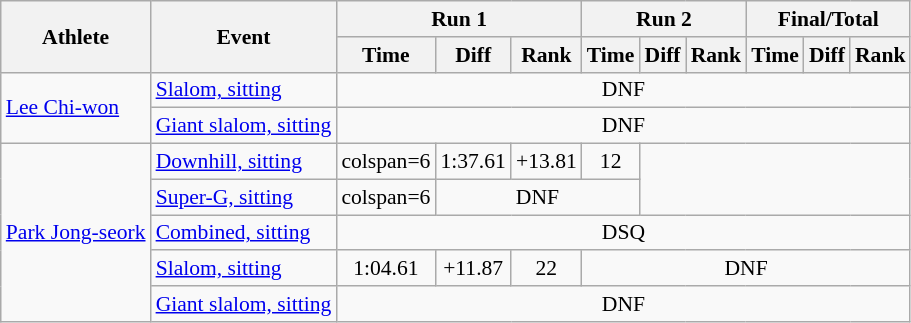<table class="wikitable" style="font-size:90%">
<tr>
<th rowspan="2">Athlete</th>
<th rowspan="2">Event</th>
<th colspan="3">Run 1</th>
<th colspan="3">Run 2</th>
<th colspan="3">Final/Total</th>
</tr>
<tr>
<th>Time</th>
<th>Diff</th>
<th>Rank</th>
<th>Time</th>
<th>Diff</th>
<th>Rank</th>
<th>Time</th>
<th>Diff</th>
<th>Rank</th>
</tr>
<tr>
<td rowspan=2><a href='#'>Lee Chi-won</a></td>
<td><a href='#'>Slalom, sitting</a></td>
<td align="center" colspan=9>DNF</td>
</tr>
<tr>
<td><a href='#'>Giant slalom, sitting</a></td>
<td align="center" colspan=9>DNF</td>
</tr>
<tr>
<td rowspan=5><a href='#'>Park Jong-seork</a></td>
<td><a href='#'>Downhill, sitting</a></td>
<td>colspan=6 </td>
<td align="center">1:37.61</td>
<td align="center">+13.81</td>
<td align="center">12</td>
</tr>
<tr>
<td><a href='#'>Super-G, sitting</a></td>
<td>colspan=6 </td>
<td align="center" colspan=3>DNF</td>
</tr>
<tr>
<td><a href='#'>Combined, sitting</a></td>
<td align="center" colspan=9>DSQ</td>
</tr>
<tr>
<td><a href='#'>Slalom, sitting</a></td>
<td align="center">1:04.61</td>
<td align="center">+11.87</td>
<td align="center">22</td>
<td align="center" colspan=6>DNF</td>
</tr>
<tr>
<td><a href='#'>Giant slalom, sitting</a></td>
<td align="center" colspan=9>DNF</td>
</tr>
</table>
